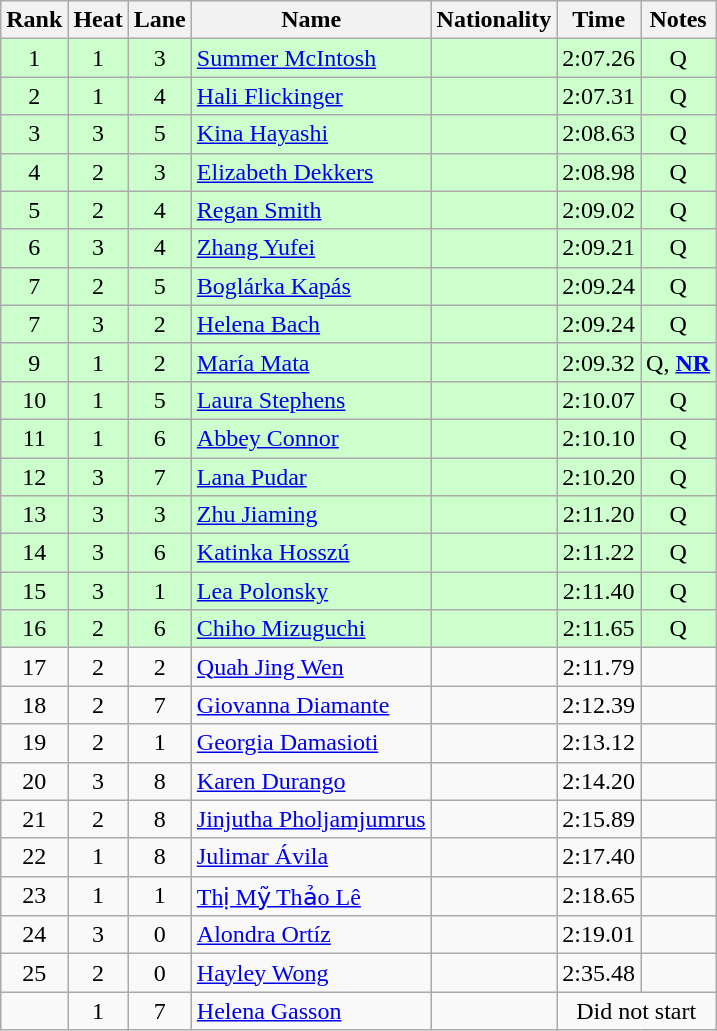<table class="wikitable sortable" style="text-align:center">
<tr>
<th>Rank</th>
<th>Heat</th>
<th>Lane</th>
<th>Name</th>
<th>Nationality</th>
<th>Time</th>
<th>Notes</th>
</tr>
<tr bgcolor=ccffcc>
<td>1</td>
<td>1</td>
<td>3</td>
<td align=left><a href='#'>Summer McIntosh</a></td>
<td align=left></td>
<td>2:07.26</td>
<td>Q</td>
</tr>
<tr bgcolor=ccffcc>
<td>2</td>
<td>1</td>
<td>4</td>
<td align=left><a href='#'>Hali Flickinger</a></td>
<td align=left></td>
<td>2:07.31</td>
<td>Q</td>
</tr>
<tr bgcolor=ccffcc>
<td>3</td>
<td>3</td>
<td>5</td>
<td align=left><a href='#'>Kina Hayashi</a></td>
<td align=left></td>
<td>2:08.63</td>
<td>Q</td>
</tr>
<tr bgcolor=ccffcc>
<td>4</td>
<td>2</td>
<td>3</td>
<td align=left><a href='#'>Elizabeth Dekkers</a></td>
<td align=left></td>
<td>2:08.98</td>
<td>Q</td>
</tr>
<tr bgcolor=ccffcc>
<td>5</td>
<td>2</td>
<td>4</td>
<td align=left><a href='#'>Regan Smith</a></td>
<td align=left></td>
<td>2:09.02</td>
<td>Q</td>
</tr>
<tr bgcolor=ccffcc>
<td>6</td>
<td>3</td>
<td>4</td>
<td align=left><a href='#'>Zhang Yufei</a></td>
<td align=left></td>
<td>2:09.21</td>
<td>Q</td>
</tr>
<tr bgcolor=ccffcc>
<td>7</td>
<td>2</td>
<td>5</td>
<td align=left><a href='#'>Boglárka Kapás</a></td>
<td align=left></td>
<td>2:09.24</td>
<td>Q</td>
</tr>
<tr bgcolor=ccffcc>
<td>7</td>
<td>3</td>
<td>2</td>
<td align=left><a href='#'>Helena Bach</a></td>
<td align=left></td>
<td>2:09.24</td>
<td>Q</td>
</tr>
<tr bgcolor=ccffcc>
<td>9</td>
<td>1</td>
<td>2</td>
<td align=left><a href='#'>María Mata</a></td>
<td align=left></td>
<td>2:09.32</td>
<td>Q, <strong><a href='#'>NR</a></strong></td>
</tr>
<tr bgcolor=ccffcc>
<td>10</td>
<td>1</td>
<td>5</td>
<td align=left><a href='#'>Laura Stephens</a></td>
<td align=left></td>
<td>2:10.07</td>
<td>Q</td>
</tr>
<tr bgcolor=ccffcc>
<td>11</td>
<td>1</td>
<td>6</td>
<td align=left><a href='#'>Abbey Connor</a></td>
<td align=left></td>
<td>2:10.10</td>
<td>Q</td>
</tr>
<tr bgcolor=ccffcc>
<td>12</td>
<td>3</td>
<td>7</td>
<td align=left><a href='#'>Lana Pudar</a></td>
<td align=left></td>
<td>2:10.20</td>
<td>Q</td>
</tr>
<tr bgcolor=ccffcc>
<td>13</td>
<td>3</td>
<td>3</td>
<td align=left><a href='#'>Zhu Jiaming</a></td>
<td align=left></td>
<td>2:11.20</td>
<td>Q</td>
</tr>
<tr bgcolor=ccffcc>
<td>14</td>
<td>3</td>
<td>6</td>
<td align=left><a href='#'>Katinka Hosszú</a></td>
<td align=left></td>
<td>2:11.22</td>
<td>Q</td>
</tr>
<tr bgcolor=ccffcc>
<td>15</td>
<td>3</td>
<td>1</td>
<td align=left><a href='#'>Lea Polonsky</a></td>
<td align=left></td>
<td>2:11.40</td>
<td>Q</td>
</tr>
<tr bgcolor=ccffcc>
<td>16</td>
<td>2</td>
<td>6</td>
<td align=left><a href='#'>Chiho Mizuguchi</a></td>
<td align=left></td>
<td>2:11.65</td>
<td>Q</td>
</tr>
<tr>
<td>17</td>
<td>2</td>
<td>2</td>
<td align=left><a href='#'>Quah Jing Wen</a></td>
<td align=left></td>
<td>2:11.79</td>
<td></td>
</tr>
<tr>
<td>18</td>
<td>2</td>
<td>7</td>
<td align=left><a href='#'>Giovanna Diamante</a></td>
<td align=left></td>
<td>2:12.39</td>
<td></td>
</tr>
<tr>
<td>19</td>
<td>2</td>
<td>1</td>
<td align=left><a href='#'>Georgia Damasioti</a></td>
<td align=left></td>
<td>2:13.12</td>
<td></td>
</tr>
<tr>
<td>20</td>
<td>3</td>
<td>8</td>
<td align=left><a href='#'>Karen Durango</a></td>
<td align=left></td>
<td>2:14.20</td>
<td></td>
</tr>
<tr>
<td>21</td>
<td>2</td>
<td>8</td>
<td align=left><a href='#'>Jinjutha Pholjamjumrus</a></td>
<td align=left></td>
<td>2:15.89</td>
<td></td>
</tr>
<tr>
<td>22</td>
<td>1</td>
<td>8</td>
<td align=left><a href='#'>Julimar Ávila</a></td>
<td align=left></td>
<td>2:17.40</td>
<td></td>
</tr>
<tr>
<td>23</td>
<td>1</td>
<td>1</td>
<td align=left><a href='#'>Thị Mỹ Thảo Lê</a></td>
<td align=left></td>
<td>2:18.65</td>
<td></td>
</tr>
<tr>
<td>24</td>
<td>3</td>
<td>0</td>
<td align=left><a href='#'>Alondra Ortíz</a></td>
<td align=left></td>
<td>2:19.01</td>
<td></td>
</tr>
<tr>
<td>25</td>
<td>2</td>
<td>0</td>
<td align=left><a href='#'>Hayley Wong</a></td>
<td align=left></td>
<td>2:35.48</td>
<td></td>
</tr>
<tr>
<td></td>
<td>1</td>
<td>7</td>
<td align=left><a href='#'>Helena Gasson</a></td>
<td align=left></td>
<td colspan=2>Did not start</td>
</tr>
</table>
